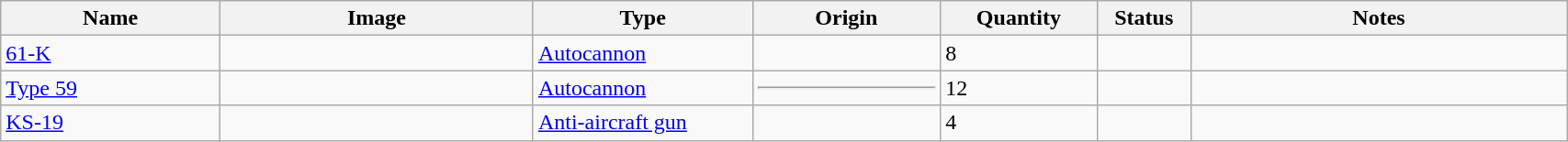<table class="wikitable" style="width:90%;">
<tr>
<th width=14%>Name</th>
<th width=20%>Image</th>
<th width=14%>Type</th>
<th width=12%>Origin</th>
<th width=10%>Quantity</th>
<th width=06%>Status</th>
<th width=24%>Notes</th>
</tr>
<tr>
<td><a href='#'>61-K</a></td>
<td></td>
<td><a href='#'>Autocannon</a></td>
<td></td>
<td>8</td>
<td></td>
<td></td>
</tr>
<tr>
<td><a href='#'>Type 59</a></td>
<td></td>
<td><a href='#'>Autocannon</a></td>
<td><hr></td>
<td>12</td>
<td></td>
<td></td>
</tr>
<tr>
<td><a href='#'>KS-19</a></td>
<td></td>
<td><a href='#'>Anti-aircraft gun</a></td>
<td></td>
<td>4</td>
<td></td>
<td></td>
</tr>
</table>
